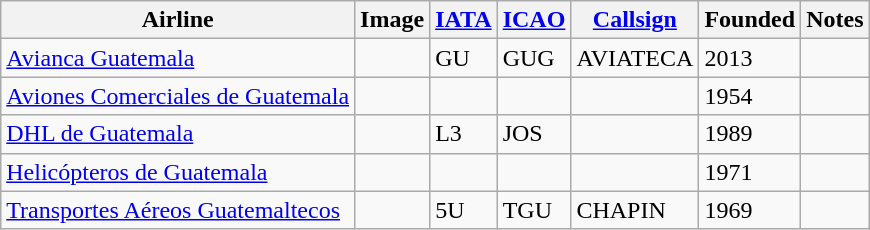<table class="wikitable sortable">
<tr valign="middle">
<th>Airline</th>
<th>Image</th>
<th><a href='#'>IATA</a></th>
<th><a href='#'>ICAO</a></th>
<th><a href='#'>Callsign</a></th>
<th>Founded</th>
<th>Notes</th>
</tr>
<tr>
<td><a href='#'>Avianca Guatemala</a></td>
<td></td>
<td>GU</td>
<td>GUG</td>
<td>AVIATECA</td>
<td>2013</td>
<td></td>
</tr>
<tr>
<td><a href='#'>Aviones Comerciales de Guatemala</a></td>
<td></td>
<td></td>
<td></td>
<td></td>
<td>1954</td>
<td></td>
</tr>
<tr>
<td><a href='#'>DHL de Guatemala</a></td>
<td></td>
<td>L3</td>
<td>JOS</td>
<td></td>
<td>1989</td>
</tr>
<tr>
<td><a href='#'>Helicópteros de Guatemala</a></td>
<td></td>
<td></td>
<td></td>
<td></td>
<td>1971</td>
<td></td>
</tr>
<tr>
<td><a href='#'>Transportes Aéreos Guatemaltecos</a></td>
<td></td>
<td>5U</td>
<td>TGU</td>
<td>CHAPIN</td>
<td>1969</td>
<td></td>
</tr>
</table>
